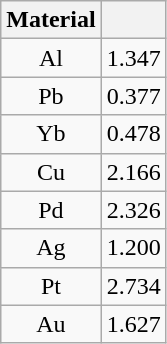<table class="wikitable" style= "text-align:center">
<tr>
<th>Material</th>
<th></th>
</tr>
<tr>
<td>Al</td>
<td>1.347</td>
</tr>
<tr>
<td>Pb</td>
<td>0.377</td>
</tr>
<tr>
<td>Yb</td>
<td>0.478</td>
</tr>
<tr>
<td>Cu</td>
<td>2.166</td>
</tr>
<tr>
<td>Pd</td>
<td>2.326</td>
</tr>
<tr>
<td>Ag</td>
<td>1.200</td>
</tr>
<tr>
<td>Pt</td>
<td>2.734</td>
</tr>
<tr>
<td>Au</td>
<td>1.627</td>
</tr>
</table>
